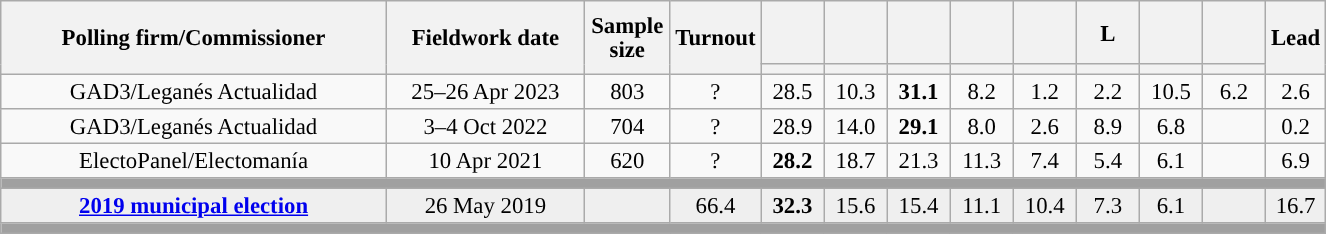<table class="wikitable collapsible collapsed" style="text-align:center; font-size:95%; line-height:16px;">
<tr style="height:42px;">
<th style="width:250px;" rowspan="2">Polling firm/Commissioner</th>
<th style="width:125px;" rowspan="2">Fieldwork date</th>
<th style="width:50px;" rowspan="2">Sample size</th>
<th style="width:45px;" rowspan="2">Turnout</th>
<th style="width:35px;"></th>
<th style="width:35px;"></th>
<th style="width:35px;"></th>
<th style="width:35px;"></th>
<th style="width:35px;"></th>
<th style="width:35px;">L</th>
<th style="width:35px;"></th>
<th style="width:35px;"></th>
<th style="width:30px;" rowspan="2">Lead</th>
</tr>
<tr>
<th style="color:inherit;background:"></th>
<th style="color:inherit;background:"></th>
<th style="color:inherit;background:"></th>
<th style="color:inherit;background:"></th>
<th style="color:inherit;background:"></th>
<th style="color:inherit;background:"></th>
<th style="color:inherit;background:"></th>
<th style="color:inherit;background:"></th>
</tr>
<tr>
<td>GAD3/Leganés Actualidad</td>
<td>25–26 Apr 2023</td>
<td>803</td>
<td>?</td>
<td>28.5<br></td>
<td>10.3<br></td>
<td><strong>31.1</strong><br></td>
<td>8.2<br></td>
<td>1.2<br></td>
<td>2.2<br></td>
<td>10.5<br></td>
<td>6.2<br></td>
<td style="background:">2.6</td>
</tr>
<tr>
<td>GAD3/Leganés Actualidad</td>
<td>3–4 Oct 2022</td>
<td>704</td>
<td>?</td>
<td>28.9<br></td>
<td>14.0<br></td>
<td><strong>29.1</strong><br></td>
<td>8.0<br></td>
<td>2.6<br></td>
<td>8.9<br></td>
<td>6.8<br></td>
<td></td>
<td style="background:">0.2</td>
</tr>
<tr>
<td>ElectoPanel/Electomanía</td>
<td>10 Apr 2021</td>
<td>620</td>
<td>?</td>
<td><strong>28.2</strong><br></td>
<td>18.7<br></td>
<td>21.3<br></td>
<td>11.3<br></td>
<td>7.4<br></td>
<td>5.4<br></td>
<td>6.1<br></td>
<td></td>
<td style="background:">6.9</td>
</tr>
<tr>
<td colspan="13" style="background:#A0A0A0"></td>
</tr>
<tr style="background:#EFEFEF;">
<td><strong><a href='#'>2019 municipal election</a></strong></td>
<td>26 May 2019</td>
<td></td>
<td>66.4</td>
<td><strong>32.3</strong><br></td>
<td>15.6<br></td>
<td>15.4<br></td>
<td>11.1<br></td>
<td>10.4<br></td>
<td>7.3<br></td>
<td>6.1<br></td>
<td></td>
<td style="background:">16.7</td>
</tr>
<tr>
<td colspan="13" style="background:#A0A0A0"></td>
</tr>
</table>
